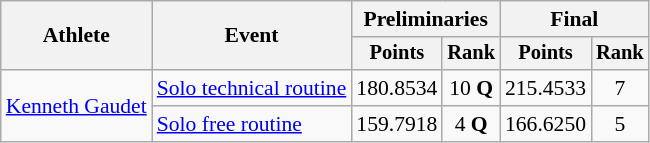<table class="wikitable" style="text-align:center; font-size:90%;">
<tr>
<th rowspan="2">Athlete</th>
<th rowspan="2">Event</th>
<th colspan="2">Preliminaries</th>
<th colspan="2">Final</th>
</tr>
<tr style="font-size:95%">
<th>Points</th>
<th>Rank</th>
<th>Points</th>
<th>Rank</th>
</tr>
<tr>
<td align=left rowspan=2><a href='#'>Kenneth Gaudet</a></td>
<td align=left><a href='#'>Solo technical routine</a></td>
<td>180.8534</td>
<td>10 <strong>Q</strong></td>
<td>215.4533</td>
<td>7</td>
</tr>
<tr>
<td align=left><a href='#'>Solo free routine</a></td>
<td>159.7918</td>
<td>4 <strong>Q</strong></td>
<td>166.6250</td>
<td>5</td>
</tr>
</table>
